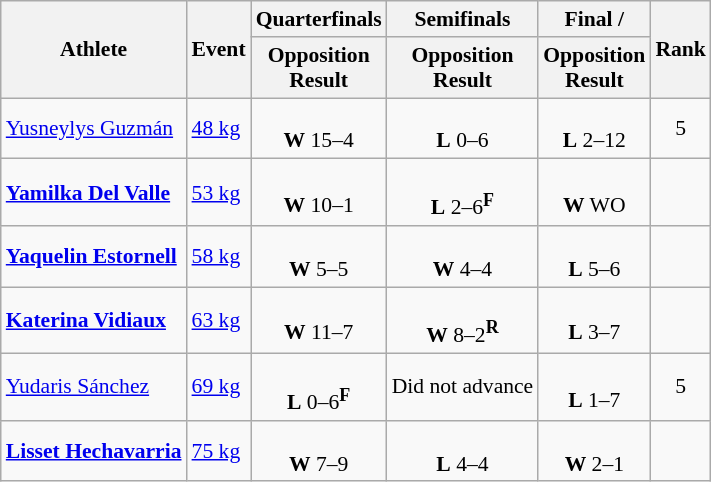<table class="wikitable" border="1" style="font-size:90%">
<tr>
<th rowspan=2>Athlete</th>
<th rowspan=2>Event</th>
<th>Quarterfinals</th>
<th>Semifinals</th>
<th>Final / </th>
<th rowspan=2>Rank</th>
</tr>
<tr>
<th>Opposition<br>Result</th>
<th>Opposition<br>Result</th>
<th>Opposition<br>Result</th>
</tr>
<tr align=center>
<td align=left><a href='#'>Yusneylys Guzmán</a></td>
<td align=left><a href='#'>48 kg</a></td>
<td><br><strong>W</strong> 15–4</td>
<td><br><strong>L</strong> 0–6</td>
<td><br><strong>L</strong> 2–12</td>
<td>5</td>
</tr>
<tr align=center>
<td align=left><strong><a href='#'>Yamilka Del Valle</a></strong></td>
<td align=left><a href='#'>53 kg</a></td>
<td><br><strong>W</strong> 10–1</td>
<td><br><strong>L</strong> 2–6<sup><strong>F</strong></sup></td>
<td><br><strong>W</strong> WO</td>
<td></td>
</tr>
<tr align=center>
<td align=left><strong><a href='#'>Yaquelin Estornell</a></strong></td>
<td align=left><a href='#'>58 kg</a></td>
<td><br><strong>W</strong> 5–5</td>
<td><br><strong>W</strong> 4–4</td>
<td><br><strong>L</strong> 5–6</td>
<td></td>
</tr>
<tr align=center>
<td align=left><strong><a href='#'>Katerina Vidiaux</a></strong></td>
<td align=left><a href='#'>63 kg</a></td>
<td><br><strong>W</strong> 11–7</td>
<td><br><strong>W</strong> 8–2<sup><strong>R</strong></sup></td>
<td><br><strong>L</strong> 3–7</td>
<td></td>
</tr>
<tr align=center>
<td align=left><a href='#'>Yudaris Sánchez</a></td>
<td align=left><a href='#'>69 kg</a></td>
<td><br><strong>L</strong> 0–6<sup><strong>F</strong></sup></td>
<td>Did not advance</td>
<td><br><strong>L</strong> 1–7</td>
<td>5</td>
</tr>
<tr align=center>
<td align=left><strong><a href='#'>Lisset Hechavarria</a></strong></td>
<td align=left><a href='#'>75 kg</a></td>
<td><br><strong>W</strong> 7–9</td>
<td><br><strong>L</strong> 4–4</td>
<td><br><strong>W</strong> 2–1</td>
<td></td>
</tr>
</table>
